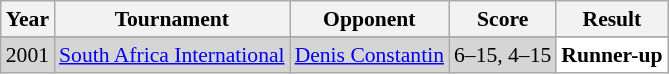<table class="sortable wikitable" style="font-size: 90%;">
<tr>
<th>Year</th>
<th>Tournament</th>
<th>Opponent</th>
<th>Score</th>
<th>Result</th>
</tr>
<tr>
</tr>
<tr style="background:#D5D5D5">
<td align="center">2001</td>
<td align="left"><a href='#'>South Africa International</a></td>
<td align="left"> <a href='#'>Denis Constantin</a></td>
<td align="left">6–15, 4–15</td>
<td style="text-align:left; background:white"> <strong>Runner-up</strong></td>
</tr>
</table>
